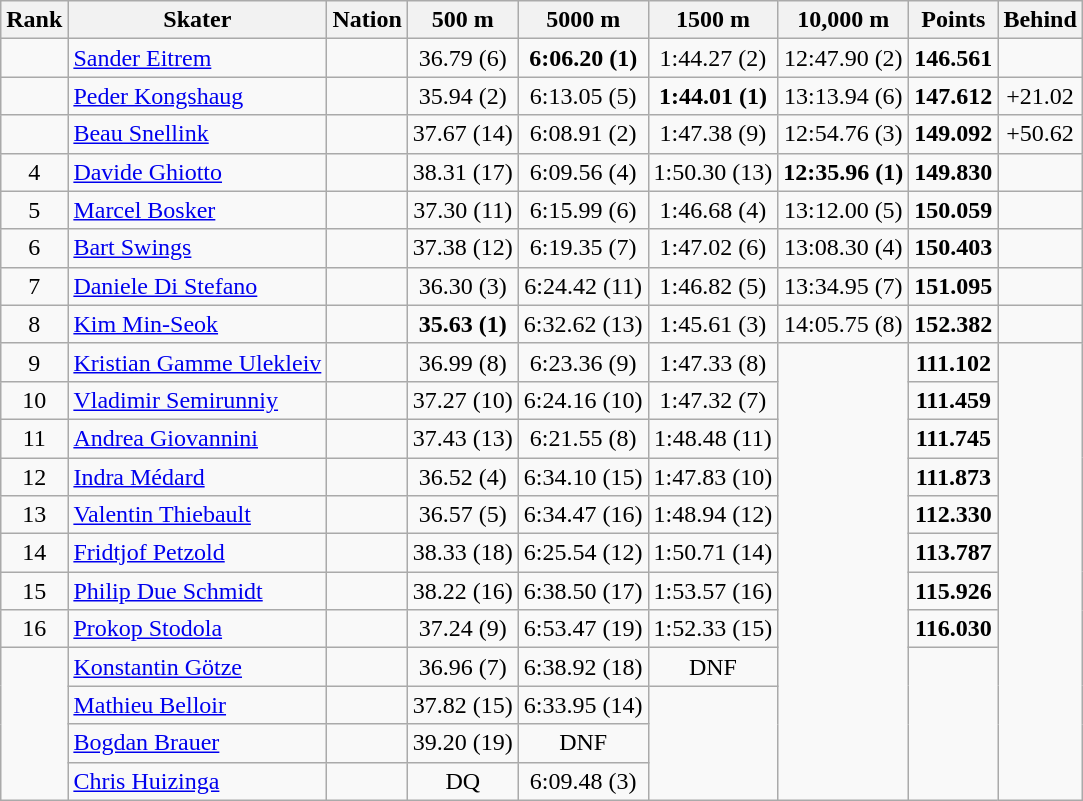<table class="wikitable sortable" style="text-align:center">
<tr>
<th>Rank</th>
<th>Skater</th>
<th>Nation</th>
<th>500 m</th>
<th>5000 m</th>
<th>1500 m</th>
<th>10,000 m</th>
<th>Points</th>
<th>Behind</th>
</tr>
<tr>
<td></td>
<td align=left><a href='#'>Sander Eitrem</a></td>
<td align=left></td>
<td>36.79 (6)</td>
<td><strong>6:06.20 (1)</strong></td>
<td>1:44.27 (2)</td>
<td>12:47.90 (2)</td>
<td><strong>146.561</strong></td>
<td></td>
</tr>
<tr>
<td></td>
<td align=left><a href='#'>Peder Kongshaug</a></td>
<td align=left></td>
<td>35.94 (2)</td>
<td>6:13.05 (5)</td>
<td><strong>1:44.01 (1)</strong></td>
<td>13:13.94 (6)</td>
<td><strong>147.612</strong></td>
<td>+21.02</td>
</tr>
<tr>
<td></td>
<td align=left><a href='#'>Beau Snellink</a></td>
<td align=left></td>
<td>37.67 (14)</td>
<td>6:08.91 (2)</td>
<td>1:47.38 (9)</td>
<td>12:54.76 (3)</td>
<td><strong>149.092</strong></td>
<td>+50.62</td>
</tr>
<tr>
<td>4</td>
<td align=left><a href='#'>Davide Ghiotto</a></td>
<td align=left></td>
<td>38.31 (17)</td>
<td>6:09.56 (4)</td>
<td>1:50.30 (13)</td>
<td><strong>12:35.96 (1)</strong></td>
<td><strong>149.830</strong></td>
<td></td>
</tr>
<tr>
<td>5</td>
<td align=left><a href='#'>Marcel Bosker</a></td>
<td align=left></td>
<td>37.30 (11)</td>
<td>6:15.99 (6)</td>
<td>1:46.68 (4)</td>
<td>13:12.00 (5)</td>
<td><strong>150.059</strong></td>
<td></td>
</tr>
<tr>
<td>6</td>
<td align=left><a href='#'>Bart Swings</a></td>
<td align=left></td>
<td>37.38 (12)</td>
<td>6:19.35 (7)</td>
<td>1:47.02 (6)</td>
<td>13:08.30 (4)</td>
<td><strong>150.403</strong></td>
<td></td>
</tr>
<tr>
<td>7</td>
<td align=left><a href='#'>Daniele Di Stefano</a></td>
<td align=left></td>
<td>36.30 (3)</td>
<td>6:24.42 (11)</td>
<td>1:46.82 (5)</td>
<td>13:34.95 (7)</td>
<td><strong>151.095</strong></td>
<td></td>
</tr>
<tr>
<td>8</td>
<td align=left><a href='#'>Kim Min-Seok</a></td>
<td align=left></td>
<td><strong>35.63 (1)</strong></td>
<td>6:32.62 (13)</td>
<td>1:45.61 (3)</td>
<td>14:05.75 (8)</td>
<td><strong>152.382</strong></td>
<td></td>
</tr>
<tr>
<td>9</td>
<td align=left><a href='#'>Kristian Gamme Ulekleiv</a></td>
<td align=left></td>
<td>36.99 (8)</td>
<td>6:23.36 (9)</td>
<td>1:47.33 (8)</td>
<td rowspan=12></td>
<td><strong>111.102</strong></td>
<td rowspan=12></td>
</tr>
<tr>
<td>10</td>
<td align=left><a href='#'>Vladimir Semirunniy</a></td>
<td align=left></td>
<td>37.27 (10)</td>
<td>6:24.16 (10)</td>
<td>1:47.32 (7)</td>
<td><strong>111.459</strong></td>
</tr>
<tr>
<td>11</td>
<td align=left><a href='#'>Andrea Giovannini</a></td>
<td align=left></td>
<td>37.43 (13)</td>
<td>6:21.55 (8)</td>
<td>1:48.48 (11)</td>
<td><strong>111.745</strong></td>
</tr>
<tr>
<td>12</td>
<td align=left><a href='#'>Indra Médard</a></td>
<td align=left></td>
<td>36.52 (4)</td>
<td>6:34.10 (15)</td>
<td>1:47.83 (10)</td>
<td><strong>111.873</strong></td>
</tr>
<tr>
<td>13</td>
<td align=left><a href='#'>Valentin Thiebault</a></td>
<td align=left></td>
<td>36.57 (5)</td>
<td>6:34.47 (16)</td>
<td>1:48.94 (12)</td>
<td><strong>112.330</strong></td>
</tr>
<tr>
<td>14</td>
<td align=left><a href='#'>Fridtjof Petzold</a></td>
<td align=left></td>
<td>38.33 (18)</td>
<td>6:25.54 (12)</td>
<td>1:50.71 (14)</td>
<td><strong>113.787</strong></td>
</tr>
<tr>
<td>15</td>
<td align=left><a href='#'>Philip Due Schmidt</a></td>
<td align=left></td>
<td>38.22 (16)</td>
<td>6:38.50 (17)</td>
<td>1:53.57 (16)</td>
<td><strong>115.926</strong></td>
</tr>
<tr>
<td>16</td>
<td align=left><a href='#'>Prokop Stodola</a></td>
<td align=left></td>
<td>37.24 (9)</td>
<td>6:53.47 (19)</td>
<td>1:52.33 (15)</td>
<td><strong>116.030</strong></td>
</tr>
<tr>
<td rowspan=4></td>
<td align=left><a href='#'>Konstantin Götze</a></td>
<td align=left></td>
<td>36.96 (7)</td>
<td>6:38.92 (18)</td>
<td>DNF</td>
<td rowspan="4"></td>
</tr>
<tr>
<td align=left><a href='#'>Mathieu Belloir</a></td>
<td align=left></td>
<td>37.82 (15)</td>
<td>6:33.95 (14)</td>
<td rowspan=3></td>
</tr>
<tr>
<td align=left><a href='#'>Bogdan Brauer</a></td>
<td align=left></td>
<td>39.20 (19)</td>
<td>DNF</td>
</tr>
<tr>
<td align=left><a href='#'>Chris Huizinga</a></td>
<td align=left></td>
<td>DQ</td>
<td>6:09.48 (3)</td>
</tr>
</table>
